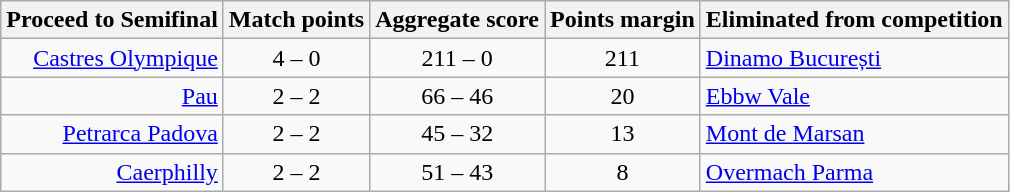<table class="wikitable" style="text-align: center;">
<tr>
<th>Proceed to Semifinal</th>
<th>Match points</th>
<th>Aggregate score</th>
<th>Points margin</th>
<th>Eliminated from competition</th>
</tr>
<tr>
<td align="right"><a href='#'>Castres Olympique</a> </td>
<td>4 – 0</td>
<td>211 –  0</td>
<td>211</td>
<td align="left"> <a href='#'>Dinamo București</a></td>
</tr>
<tr>
<td align="right"><a href='#'>Pau</a> </td>
<td>2 – 2</td>
<td>66 – 46</td>
<td>20</td>
<td align="left"> <a href='#'>Ebbw Vale</a></td>
</tr>
<tr>
<td align="right"><a href='#'>Petrarca Padova</a> </td>
<td>2 – 2</td>
<td>45 – 32</td>
<td>13</td>
<td align="left"> <a href='#'>Mont de Marsan</a></td>
</tr>
<tr>
<td align="right"><a href='#'>Caerphilly</a> </td>
<td>2 – 2</td>
<td>51 – 43</td>
<td>8</td>
<td align="left"> <a href='#'>Overmach Parma</a></td>
</tr>
</table>
